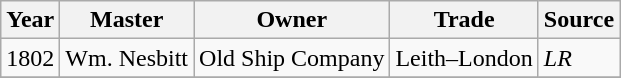<table class=" wikitable">
<tr>
<th>Year</th>
<th>Master</th>
<th>Owner</th>
<th>Trade</th>
<th>Source</th>
</tr>
<tr>
<td>1802</td>
<td>Wm. Nesbitt</td>
<td>Old Ship Company</td>
<td>Leith–London</td>
<td><em>LR</em></td>
</tr>
<tr>
</tr>
</table>
